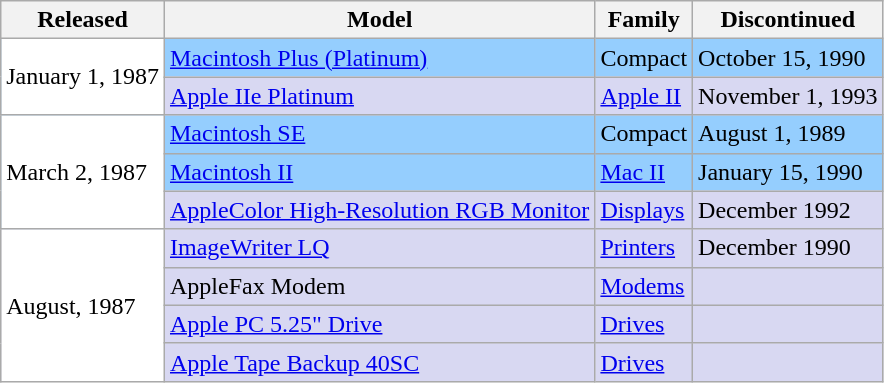<table class="wikitable">
<tr>
<th>Released</th>
<th>Model</th>
<th>Family</th>
<th>Discontinued</th>
</tr>
<tr bgcolor=#95CEFE>
<td bgcolor=#FFF rowspan=2>January 1, 1987</td>
<td><a href='#'>Macintosh Plus (Platinum)</a></td>
<td>Compact</td>
<td>October 15, 1990</td>
</tr>
<tr bgcolor=#D8D8F2>
<td><a href='#'>Apple IIe Platinum</a></td>
<td><a href='#'>Apple II</a></td>
<td>November 1, 1993</td>
</tr>
<tr bgcolor=#95CEFE>
<td bgcolor=#FFF rowspan=3>March 2, 1987</td>
<td><a href='#'>Macintosh SE</a></td>
<td>Compact</td>
<td>August 1, 1989</td>
</tr>
<tr bgcolor=#95CEFE>
<td><a href='#'>Macintosh II</a></td>
<td><a href='#'>Mac II</a></td>
<td>January 15, 1990</td>
</tr>
<tr bgcolor=#D8D8F2>
<td><a href='#'>AppleColor High-Resolution RGB Monitor</a></td>
<td><a href='#'>Displays</a></td>
<td>December 1992</td>
</tr>
<tr bgcolor=#D8D8F2>
<td bgcolor=#FFF rowspan=4>August, 1987</td>
<td><a href='#'>ImageWriter LQ</a></td>
<td><a href='#'>Printers</a></td>
<td>December 1990</td>
</tr>
<tr bgcolor=#D8D8F2>
<td>AppleFax Modem</td>
<td><a href='#'>Modems</a></td>
<td></td>
</tr>
<tr bgcolor=#D8D8F2>
<td><a href='#'>Apple PC 5.25" Drive</a></td>
<td><a href='#'>Drives</a></td>
<td></td>
</tr>
<tr bgcolor=#D8D8F2>
<td><a href='#'>Apple Tape Backup 40SC</a></td>
<td><a href='#'>Drives</a></td>
<td></td>
</tr>
</table>
